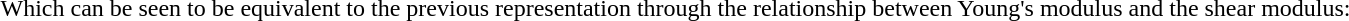<table class="toccolours collapsible collapsed" width="80%" style="text-align:left">
<tr>
<th></th>
</tr>
<tr>
<td><br>Which can be seen to be equivalent to the previous representation through the relationship between Young's modulus and the shear modulus:</td>
</tr>
</table>
